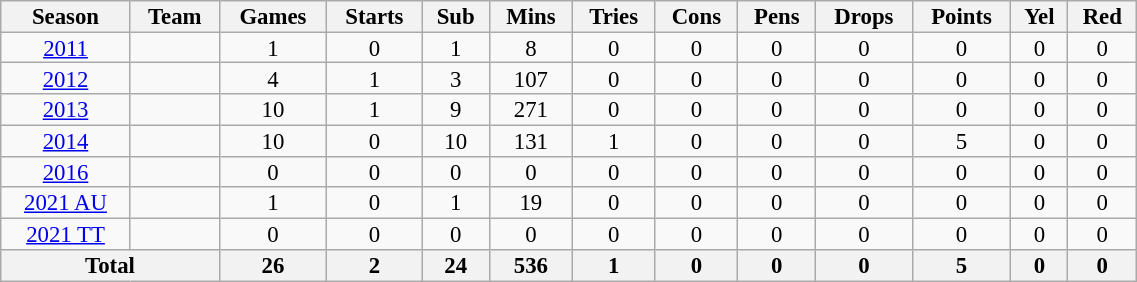<table class="wikitable" style="text-align:center; line-height:90%; font-size:95%; width:60%;">
<tr>
<th>Season</th>
<th>Team</th>
<th>Games</th>
<th>Starts</th>
<th>Sub</th>
<th>Mins</th>
<th>Tries</th>
<th>Cons</th>
<th>Pens</th>
<th>Drops</th>
<th>Points</th>
<th>Yel</th>
<th>Red</th>
</tr>
<tr>
<td><a href='#'>2011</a></td>
<td></td>
<td>1</td>
<td>0</td>
<td>1</td>
<td>8</td>
<td>0</td>
<td>0</td>
<td>0</td>
<td>0</td>
<td>0</td>
<td>0</td>
<td>0</td>
</tr>
<tr>
<td><a href='#'>2012</a></td>
<td></td>
<td>4</td>
<td>1</td>
<td>3</td>
<td>107</td>
<td>0</td>
<td>0</td>
<td>0</td>
<td>0</td>
<td>0</td>
<td>0</td>
<td>0</td>
</tr>
<tr>
<td><a href='#'>2013</a></td>
<td></td>
<td>10</td>
<td>1</td>
<td>9</td>
<td>271</td>
<td>0</td>
<td>0</td>
<td>0</td>
<td>0</td>
<td>0</td>
<td>0</td>
<td>0</td>
</tr>
<tr>
<td><a href='#'>2014</a></td>
<td></td>
<td>10</td>
<td>0</td>
<td>10</td>
<td>131</td>
<td>1</td>
<td>0</td>
<td>0</td>
<td>0</td>
<td>5</td>
<td>0</td>
<td>0</td>
</tr>
<tr>
<td><a href='#'>2016</a></td>
<td></td>
<td>0</td>
<td>0</td>
<td>0</td>
<td>0</td>
<td>0</td>
<td>0</td>
<td>0</td>
<td>0</td>
<td>0</td>
<td>0</td>
<td>0</td>
</tr>
<tr>
<td><a href='#'>2021 AU</a></td>
<td></td>
<td>1</td>
<td>0</td>
<td>1</td>
<td>19</td>
<td>0</td>
<td>0</td>
<td>0</td>
<td>0</td>
<td>0</td>
<td>0</td>
<td>0</td>
</tr>
<tr>
<td><a href='#'>2021 TT</a></td>
<td></td>
<td>0</td>
<td>0</td>
<td>0</td>
<td>0</td>
<td>0</td>
<td>0</td>
<td>0</td>
<td>0</td>
<td>0</td>
<td>0</td>
<td>0</td>
</tr>
<tr>
<th colspan="2">Total</th>
<th>26</th>
<th>2</th>
<th>24</th>
<th>536</th>
<th>1</th>
<th>0</th>
<th>0</th>
<th>0</th>
<th>5</th>
<th>0</th>
<th>0</th>
</tr>
</table>
